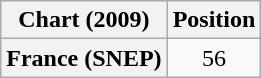<table class="wikitable plainrowheaders">
<tr>
<th>Chart (2009)</th>
<th>Position</th>
</tr>
<tr>
<th scope="row">France (SNEP)</th>
<td align="center">56</td>
</tr>
</table>
